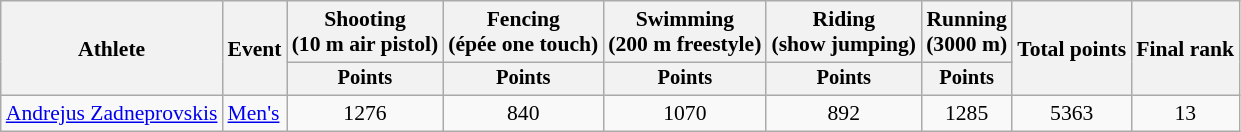<table class="wikitable" style="font-size:90%">
<tr>
<th rowspan="2">Athlete</th>
<th rowspan="2">Event</th>
<th>Shooting<br><span>(10 m air pistol)</span></th>
<th>Fencing<br><span>(épée one touch)</span></th>
<th>Swimming<br><span>(200 m freestyle)</span></th>
<th>Riding<br><span>(show jumping)</span></th>
<th>Running<br><span>(3000 m)</span></th>
<th rowspan=2>Total points</th>
<th rowspan=2>Final rank</th>
</tr>
<tr style="font-size:95%">
<th>Points</th>
<th>Points</th>
<th>Points</th>
<th>Points</th>
<th>Points</th>
</tr>
<tr align=center>
<td align=left><a href='#'>Andrejus Zadneprovskis</a></td>
<td align=left><a href='#'>Men's</a></td>
<td>1276</td>
<td>840</td>
<td>1070</td>
<td>892</td>
<td>1285</td>
<td>5363</td>
<td>13</td>
</tr>
</table>
